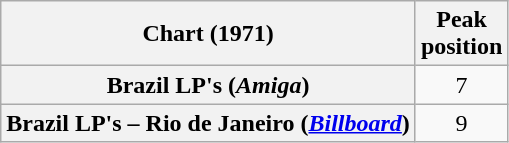<table class="wikitable sortable plainrowheaders">
<tr>
<th scope="col">Chart (1971)</th>
<th scope="col">Peak<br>position</th>
</tr>
<tr>
<th scope="row">Brazil LP's (<em>Amiga</em>)</th>
<td style="text-align:center;">7</td>
</tr>
<tr>
<th scope="row">Brazil LP's – Rio de Janeiro (<em><a href='#'>Billboard</a></em>)</th>
<td style="text-align:center;">9</td>
</tr>
</table>
